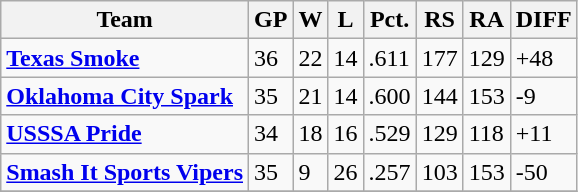<table class="wikitable">
<tr>
<th>Team</th>
<th>GP</th>
<th>W</th>
<th>L</th>
<th>Pct.</th>
<th>RS</th>
<th>RA</th>
<th>DIFF</th>
</tr>
<tr>
<td><strong><a href='#'>Texas Smoke</a></strong></td>
<td>36</td>
<td>22</td>
<td>14</td>
<td>.611</td>
<td>177</td>
<td>129</td>
<td>+48</td>
</tr>
<tr>
<td><strong><a href='#'>Oklahoma City Spark</a></strong></td>
<td>35</td>
<td>21</td>
<td>14</td>
<td>.600</td>
<td>144</td>
<td>153</td>
<td>-9</td>
</tr>
<tr>
<td><strong><a href='#'>USSSA Pride</a></strong></td>
<td>34</td>
<td>18</td>
<td>16</td>
<td>.529</td>
<td>129</td>
<td>118</td>
<td>+11</td>
</tr>
<tr>
<td><strong><a href='#'>Smash It Sports Vipers</a></strong></td>
<td>35</td>
<td>9</td>
<td>26</td>
<td>.257</td>
<td>103</td>
<td>153</td>
<td>-50</td>
</tr>
<tr>
</tr>
</table>
